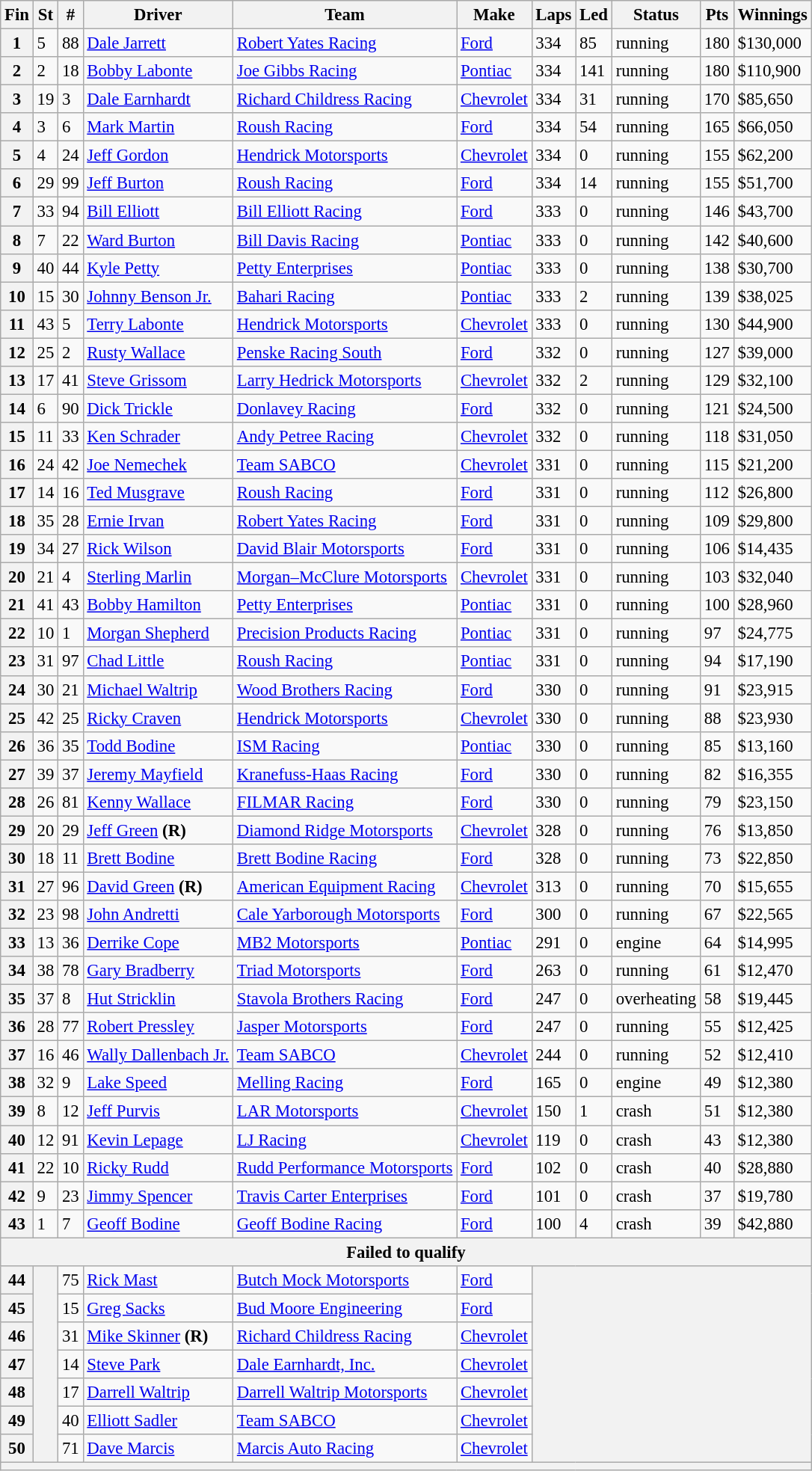<table class="wikitable" style="font-size:95%">
<tr>
<th>Fin</th>
<th>St</th>
<th>#</th>
<th>Driver</th>
<th>Team</th>
<th>Make</th>
<th>Laps</th>
<th>Led</th>
<th>Status</th>
<th>Pts</th>
<th>Winnings</th>
</tr>
<tr>
<th>1</th>
<td>5</td>
<td>88</td>
<td><a href='#'>Dale Jarrett</a></td>
<td><a href='#'>Robert Yates Racing</a></td>
<td><a href='#'>Ford</a></td>
<td>334</td>
<td>85</td>
<td>running</td>
<td>180</td>
<td>$130,000</td>
</tr>
<tr>
<th>2</th>
<td>2</td>
<td>18</td>
<td><a href='#'>Bobby Labonte</a></td>
<td><a href='#'>Joe Gibbs Racing</a></td>
<td><a href='#'>Pontiac</a></td>
<td>334</td>
<td>141</td>
<td>running</td>
<td>180</td>
<td>$110,900</td>
</tr>
<tr>
<th>3</th>
<td>19</td>
<td>3</td>
<td><a href='#'>Dale Earnhardt</a></td>
<td><a href='#'>Richard Childress Racing</a></td>
<td><a href='#'>Chevrolet</a></td>
<td>334</td>
<td>31</td>
<td>running</td>
<td>170</td>
<td>$85,650</td>
</tr>
<tr>
<th>4</th>
<td>3</td>
<td>6</td>
<td><a href='#'>Mark Martin</a></td>
<td><a href='#'>Roush Racing</a></td>
<td><a href='#'>Ford</a></td>
<td>334</td>
<td>54</td>
<td>running</td>
<td>165</td>
<td>$66,050</td>
</tr>
<tr>
<th>5</th>
<td>4</td>
<td>24</td>
<td><a href='#'>Jeff Gordon</a></td>
<td><a href='#'>Hendrick Motorsports</a></td>
<td><a href='#'>Chevrolet</a></td>
<td>334</td>
<td>0</td>
<td>running</td>
<td>155</td>
<td>$62,200</td>
</tr>
<tr>
<th>6</th>
<td>29</td>
<td>99</td>
<td><a href='#'>Jeff Burton</a></td>
<td><a href='#'>Roush Racing</a></td>
<td><a href='#'>Ford</a></td>
<td>334</td>
<td>14</td>
<td>running</td>
<td>155</td>
<td>$51,700</td>
</tr>
<tr>
<th>7</th>
<td>33</td>
<td>94</td>
<td><a href='#'>Bill Elliott</a></td>
<td><a href='#'>Bill Elliott Racing</a></td>
<td><a href='#'>Ford</a></td>
<td>333</td>
<td>0</td>
<td>running</td>
<td>146</td>
<td>$43,700</td>
</tr>
<tr>
<th>8</th>
<td>7</td>
<td>22</td>
<td><a href='#'>Ward Burton</a></td>
<td><a href='#'>Bill Davis Racing</a></td>
<td><a href='#'>Pontiac</a></td>
<td>333</td>
<td>0</td>
<td>running</td>
<td>142</td>
<td>$40,600</td>
</tr>
<tr>
<th>9</th>
<td>40</td>
<td>44</td>
<td><a href='#'>Kyle Petty</a></td>
<td><a href='#'>Petty Enterprises</a></td>
<td><a href='#'>Pontiac</a></td>
<td>333</td>
<td>0</td>
<td>running</td>
<td>138</td>
<td>$30,700</td>
</tr>
<tr>
<th>10</th>
<td>15</td>
<td>30</td>
<td><a href='#'>Johnny Benson Jr.</a></td>
<td><a href='#'>Bahari Racing</a></td>
<td><a href='#'>Pontiac</a></td>
<td>333</td>
<td>2</td>
<td>running</td>
<td>139</td>
<td>$38,025</td>
</tr>
<tr>
<th>11</th>
<td>43</td>
<td>5</td>
<td><a href='#'>Terry Labonte</a></td>
<td><a href='#'>Hendrick Motorsports</a></td>
<td><a href='#'>Chevrolet</a></td>
<td>333</td>
<td>0</td>
<td>running</td>
<td>130</td>
<td>$44,900</td>
</tr>
<tr>
<th>12</th>
<td>25</td>
<td>2</td>
<td><a href='#'>Rusty Wallace</a></td>
<td><a href='#'>Penske Racing South</a></td>
<td><a href='#'>Ford</a></td>
<td>332</td>
<td>0</td>
<td>running</td>
<td>127</td>
<td>$39,000</td>
</tr>
<tr>
<th>13</th>
<td>17</td>
<td>41</td>
<td><a href='#'>Steve Grissom</a></td>
<td><a href='#'>Larry Hedrick Motorsports</a></td>
<td><a href='#'>Chevrolet</a></td>
<td>332</td>
<td>2</td>
<td>running</td>
<td>129</td>
<td>$32,100</td>
</tr>
<tr>
<th>14</th>
<td>6</td>
<td>90</td>
<td><a href='#'>Dick Trickle</a></td>
<td><a href='#'>Donlavey Racing</a></td>
<td><a href='#'>Ford</a></td>
<td>332</td>
<td>0</td>
<td>running</td>
<td>121</td>
<td>$24,500</td>
</tr>
<tr>
<th>15</th>
<td>11</td>
<td>33</td>
<td><a href='#'>Ken Schrader</a></td>
<td><a href='#'>Andy Petree Racing</a></td>
<td><a href='#'>Chevrolet</a></td>
<td>332</td>
<td>0</td>
<td>running</td>
<td>118</td>
<td>$31,050</td>
</tr>
<tr>
<th>16</th>
<td>24</td>
<td>42</td>
<td><a href='#'>Joe Nemechek</a></td>
<td><a href='#'>Team SABCO</a></td>
<td><a href='#'>Chevrolet</a></td>
<td>331</td>
<td>0</td>
<td>running</td>
<td>115</td>
<td>$21,200</td>
</tr>
<tr>
<th>17</th>
<td>14</td>
<td>16</td>
<td><a href='#'>Ted Musgrave</a></td>
<td><a href='#'>Roush Racing</a></td>
<td><a href='#'>Ford</a></td>
<td>331</td>
<td>0</td>
<td>running</td>
<td>112</td>
<td>$26,800</td>
</tr>
<tr>
<th>18</th>
<td>35</td>
<td>28</td>
<td><a href='#'>Ernie Irvan</a></td>
<td><a href='#'>Robert Yates Racing</a></td>
<td><a href='#'>Ford</a></td>
<td>331</td>
<td>0</td>
<td>running</td>
<td>109</td>
<td>$29,800</td>
</tr>
<tr>
<th>19</th>
<td>34</td>
<td>27</td>
<td><a href='#'>Rick Wilson</a></td>
<td><a href='#'>David Blair Motorsports</a></td>
<td><a href='#'>Ford</a></td>
<td>331</td>
<td>0</td>
<td>running</td>
<td>106</td>
<td>$14,435</td>
</tr>
<tr>
<th>20</th>
<td>21</td>
<td>4</td>
<td><a href='#'>Sterling Marlin</a></td>
<td><a href='#'>Morgan–McClure Motorsports</a></td>
<td><a href='#'>Chevrolet</a></td>
<td>331</td>
<td>0</td>
<td>running</td>
<td>103</td>
<td>$32,040</td>
</tr>
<tr>
<th>21</th>
<td>41</td>
<td>43</td>
<td><a href='#'>Bobby Hamilton</a></td>
<td><a href='#'>Petty Enterprises</a></td>
<td><a href='#'>Pontiac</a></td>
<td>331</td>
<td>0</td>
<td>running</td>
<td>100</td>
<td>$28,960</td>
</tr>
<tr>
<th>22</th>
<td>10</td>
<td>1</td>
<td><a href='#'>Morgan Shepherd</a></td>
<td><a href='#'>Precision Products Racing</a></td>
<td><a href='#'>Pontiac</a></td>
<td>331</td>
<td>0</td>
<td>running</td>
<td>97</td>
<td>$24,775</td>
</tr>
<tr>
<th>23</th>
<td>31</td>
<td>97</td>
<td><a href='#'>Chad Little</a></td>
<td><a href='#'>Roush Racing</a></td>
<td><a href='#'>Pontiac</a></td>
<td>331</td>
<td>0</td>
<td>running</td>
<td>94</td>
<td>$17,190</td>
</tr>
<tr>
<th>24</th>
<td>30</td>
<td>21</td>
<td><a href='#'>Michael Waltrip</a></td>
<td><a href='#'>Wood Brothers Racing</a></td>
<td><a href='#'>Ford</a></td>
<td>330</td>
<td>0</td>
<td>running</td>
<td>91</td>
<td>$23,915</td>
</tr>
<tr>
<th>25</th>
<td>42</td>
<td>25</td>
<td><a href='#'>Ricky Craven</a></td>
<td><a href='#'>Hendrick Motorsports</a></td>
<td><a href='#'>Chevrolet</a></td>
<td>330</td>
<td>0</td>
<td>running</td>
<td>88</td>
<td>$23,930</td>
</tr>
<tr>
<th>26</th>
<td>36</td>
<td>35</td>
<td><a href='#'>Todd Bodine</a></td>
<td><a href='#'>ISM Racing</a></td>
<td><a href='#'>Pontiac</a></td>
<td>330</td>
<td>0</td>
<td>running</td>
<td>85</td>
<td>$13,160</td>
</tr>
<tr>
<th>27</th>
<td>39</td>
<td>37</td>
<td><a href='#'>Jeremy Mayfield</a></td>
<td><a href='#'>Kranefuss-Haas Racing</a></td>
<td><a href='#'>Ford</a></td>
<td>330</td>
<td>0</td>
<td>running</td>
<td>82</td>
<td>$16,355</td>
</tr>
<tr>
<th>28</th>
<td>26</td>
<td>81</td>
<td><a href='#'>Kenny Wallace</a></td>
<td><a href='#'>FILMAR Racing</a></td>
<td><a href='#'>Ford</a></td>
<td>330</td>
<td>0</td>
<td>running</td>
<td>79</td>
<td>$23,150</td>
</tr>
<tr>
<th>29</th>
<td>20</td>
<td>29</td>
<td><a href='#'>Jeff Green</a> <strong>(R)</strong></td>
<td><a href='#'>Diamond Ridge Motorsports</a></td>
<td><a href='#'>Chevrolet</a></td>
<td>328</td>
<td>0</td>
<td>running</td>
<td>76</td>
<td>$13,850</td>
</tr>
<tr>
<th>30</th>
<td>18</td>
<td>11</td>
<td><a href='#'>Brett Bodine</a></td>
<td><a href='#'>Brett Bodine Racing</a></td>
<td><a href='#'>Ford</a></td>
<td>328</td>
<td>0</td>
<td>running</td>
<td>73</td>
<td>$22,850</td>
</tr>
<tr>
<th>31</th>
<td>27</td>
<td>96</td>
<td><a href='#'>David Green</a> <strong>(R)</strong></td>
<td><a href='#'>American Equipment Racing</a></td>
<td><a href='#'>Chevrolet</a></td>
<td>313</td>
<td>0</td>
<td>running</td>
<td>70</td>
<td>$15,655</td>
</tr>
<tr>
<th>32</th>
<td>23</td>
<td>98</td>
<td><a href='#'>John Andretti</a></td>
<td><a href='#'>Cale Yarborough Motorsports</a></td>
<td><a href='#'>Ford</a></td>
<td>300</td>
<td>0</td>
<td>running</td>
<td>67</td>
<td>$22,565</td>
</tr>
<tr>
<th>33</th>
<td>13</td>
<td>36</td>
<td><a href='#'>Derrike Cope</a></td>
<td><a href='#'>MB2 Motorsports</a></td>
<td><a href='#'>Pontiac</a></td>
<td>291</td>
<td>0</td>
<td>engine</td>
<td>64</td>
<td>$14,995</td>
</tr>
<tr>
<th>34</th>
<td>38</td>
<td>78</td>
<td><a href='#'>Gary Bradberry</a></td>
<td><a href='#'>Triad Motorsports</a></td>
<td><a href='#'>Ford</a></td>
<td>263</td>
<td>0</td>
<td>running</td>
<td>61</td>
<td>$12,470</td>
</tr>
<tr>
<th>35</th>
<td>37</td>
<td>8</td>
<td><a href='#'>Hut Stricklin</a></td>
<td><a href='#'>Stavola Brothers Racing</a></td>
<td><a href='#'>Ford</a></td>
<td>247</td>
<td>0</td>
<td>overheating</td>
<td>58</td>
<td>$19,445</td>
</tr>
<tr>
<th>36</th>
<td>28</td>
<td>77</td>
<td><a href='#'>Robert Pressley</a></td>
<td><a href='#'>Jasper Motorsports</a></td>
<td><a href='#'>Ford</a></td>
<td>247</td>
<td>0</td>
<td>running</td>
<td>55</td>
<td>$12,425</td>
</tr>
<tr>
<th>37</th>
<td>16</td>
<td>46</td>
<td><a href='#'>Wally Dallenbach Jr.</a></td>
<td><a href='#'>Team SABCO</a></td>
<td><a href='#'>Chevrolet</a></td>
<td>244</td>
<td>0</td>
<td>running</td>
<td>52</td>
<td>$12,410</td>
</tr>
<tr>
<th>38</th>
<td>32</td>
<td>9</td>
<td><a href='#'>Lake Speed</a></td>
<td><a href='#'>Melling Racing</a></td>
<td><a href='#'>Ford</a></td>
<td>165</td>
<td>0</td>
<td>engine</td>
<td>49</td>
<td>$12,380</td>
</tr>
<tr>
<th>39</th>
<td>8</td>
<td>12</td>
<td><a href='#'>Jeff Purvis</a></td>
<td><a href='#'>LAR Motorsports</a></td>
<td><a href='#'>Chevrolet</a></td>
<td>150</td>
<td>1</td>
<td>crash</td>
<td>51</td>
<td>$12,380</td>
</tr>
<tr>
<th>40</th>
<td>12</td>
<td>91</td>
<td><a href='#'>Kevin Lepage</a></td>
<td><a href='#'>LJ Racing</a></td>
<td><a href='#'>Chevrolet</a></td>
<td>119</td>
<td>0</td>
<td>crash</td>
<td>43</td>
<td>$12,380</td>
</tr>
<tr>
<th>41</th>
<td>22</td>
<td>10</td>
<td><a href='#'>Ricky Rudd</a></td>
<td><a href='#'>Rudd Performance Motorsports</a></td>
<td><a href='#'>Ford</a></td>
<td>102</td>
<td>0</td>
<td>crash</td>
<td>40</td>
<td>$28,880</td>
</tr>
<tr>
<th>42</th>
<td>9</td>
<td>23</td>
<td><a href='#'>Jimmy Spencer</a></td>
<td><a href='#'>Travis Carter Enterprises</a></td>
<td><a href='#'>Ford</a></td>
<td>101</td>
<td>0</td>
<td>crash</td>
<td>37</td>
<td>$19,780</td>
</tr>
<tr>
<th>43</th>
<td>1</td>
<td>7</td>
<td><a href='#'>Geoff Bodine</a></td>
<td><a href='#'>Geoff Bodine Racing</a></td>
<td><a href='#'>Ford</a></td>
<td>100</td>
<td>4</td>
<td>crash</td>
<td>39</td>
<td>$42,880</td>
</tr>
<tr>
<th colspan="11">Failed to qualify</th>
</tr>
<tr>
<th>44</th>
<th rowspan="7"></th>
<td>75</td>
<td><a href='#'>Rick Mast</a></td>
<td><a href='#'>Butch Mock Motorsports</a></td>
<td><a href='#'>Ford</a></td>
<th colspan="5" rowspan="7"></th>
</tr>
<tr>
<th>45</th>
<td>15</td>
<td><a href='#'>Greg Sacks</a></td>
<td><a href='#'>Bud Moore Engineering</a></td>
<td><a href='#'>Ford</a></td>
</tr>
<tr>
<th>46</th>
<td>31</td>
<td><a href='#'>Mike Skinner</a> <strong>(R)</strong></td>
<td><a href='#'>Richard Childress Racing</a></td>
<td><a href='#'>Chevrolet</a></td>
</tr>
<tr>
<th>47</th>
<td>14</td>
<td><a href='#'>Steve Park</a></td>
<td><a href='#'>Dale Earnhardt, Inc.</a></td>
<td><a href='#'>Chevrolet</a></td>
</tr>
<tr>
<th>48</th>
<td>17</td>
<td><a href='#'>Darrell Waltrip</a></td>
<td><a href='#'>Darrell Waltrip Motorsports</a></td>
<td><a href='#'>Chevrolet</a></td>
</tr>
<tr>
<th>49</th>
<td>40</td>
<td><a href='#'>Elliott Sadler</a></td>
<td><a href='#'>Team SABCO</a></td>
<td><a href='#'>Chevrolet</a></td>
</tr>
<tr>
<th>50</th>
<td>71</td>
<td><a href='#'>Dave Marcis</a></td>
<td><a href='#'>Marcis Auto Racing</a></td>
<td><a href='#'>Chevrolet</a></td>
</tr>
<tr>
<th colspan="11"></th>
</tr>
</table>
